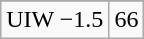<table class="wikitable">
<tr align="center">
</tr>
<tr align="center">
<td>UIW −1.5</td>
<td>66</td>
</tr>
</table>
